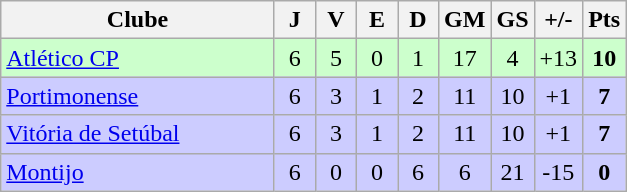<table class="wikitable" style="text-align: center;">
<tr>
<th width=175>Clube</th>
<th width=20>J</th>
<th width=20>V</th>
<th width=20>E</th>
<th width=20>D</th>
<th width=20>GM</th>
<th width=20>GS</th>
<th width=20>+/-</th>
<th width=20>Pts</th>
</tr>
<tr bgcolor=#ccffcc>
<td align=left><a href='#'>Atlético CP</a></td>
<td>6</td>
<td>5</td>
<td>0</td>
<td>1</td>
<td>17</td>
<td>4</td>
<td>+13</td>
<td><strong>10</strong></td>
</tr>
<tr bgcolor=#ccccff>
<td align=left><a href='#'>Portimonense</a></td>
<td>6</td>
<td>3</td>
<td>1</td>
<td>2</td>
<td>11</td>
<td>10</td>
<td>+1</td>
<td><strong>7</strong></td>
</tr>
<tr bgcolor=#ccccff>
<td align=left><a href='#'>Vitória de Setúbal</a></td>
<td>6</td>
<td>3</td>
<td>1</td>
<td>2</td>
<td>11</td>
<td>10</td>
<td>+1</td>
<td><strong>7</strong></td>
</tr>
<tr bgcolor=#ccccff>
<td align=left><a href='#'>Montijo</a></td>
<td>6</td>
<td>0</td>
<td>0</td>
<td>6</td>
<td>6</td>
<td>21</td>
<td>-15</td>
<td><strong>0</strong></td>
</tr>
</table>
